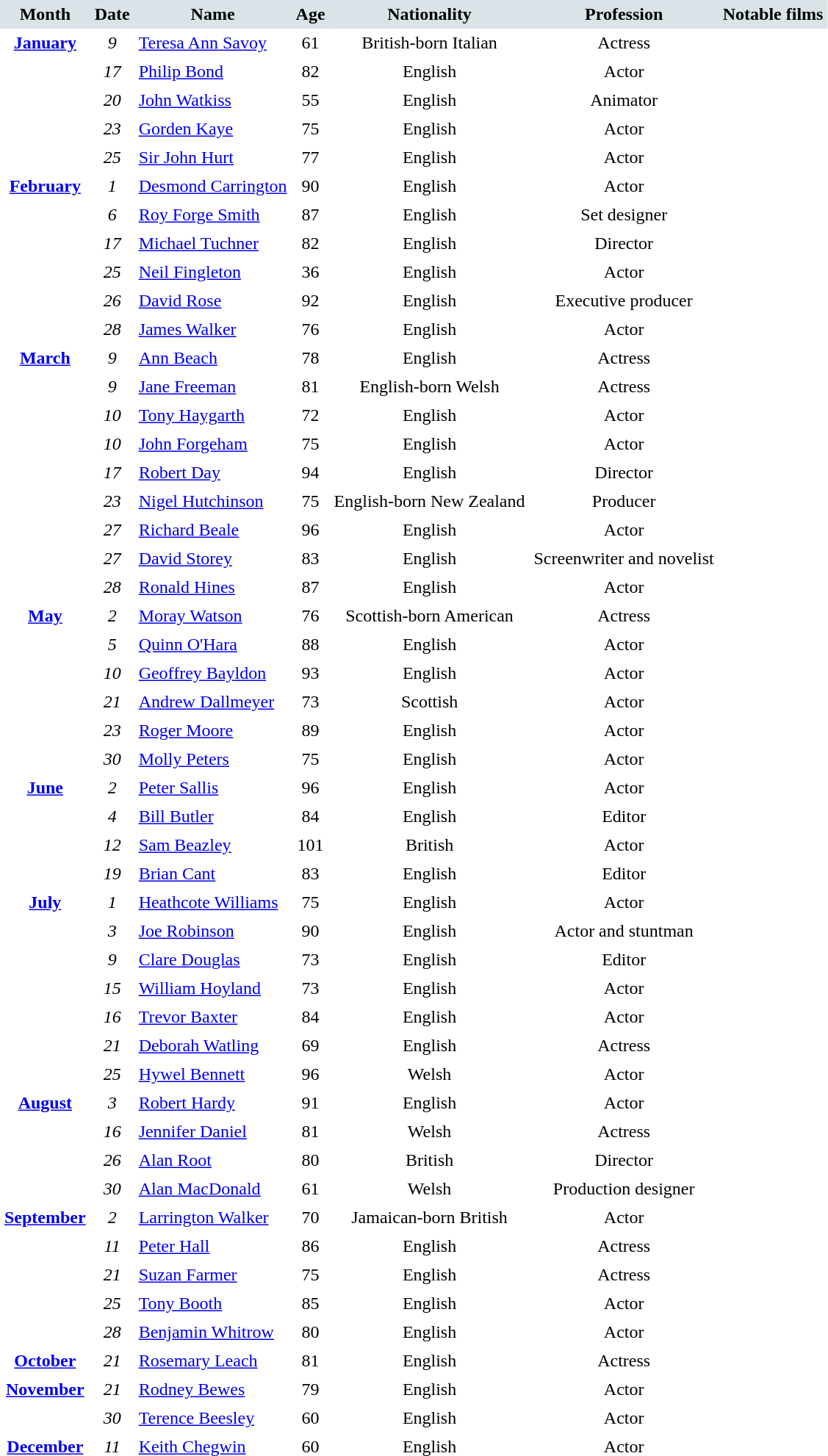<table cellspacing="0" cellpadding="4" border="0">
<tr style="background:#dae3e7; text-align:center;">
<th>Month</th>
<th>Date</th>
<th>Name</th>
<th>Age</th>
<th>Nationality</th>
<th>Profession</th>
<th>Notable films</th>
</tr>
<tr valign="top">
<th rowspan=5 style="text-align:center; vertical-align:top;"><a href='#'>January</a></th>
<td style="text-align:center;"><em>9</em></td>
<td><a href='#'>Teresa Ann Savoy</a></td>
<td style="text-align:center;">61</td>
<td style="text-align:center;">British-born Italian</td>
<td style="text-align:center;">Actress</td>
<td></td>
</tr>
<tr>
<td style="text-align:center;"><em>17</em></td>
<td><a href='#'>Philip Bond</a></td>
<td style="text-align:center;">82</td>
<td style="text-align:center;">English</td>
<td style="text-align:center;">Actor</td>
<td></td>
</tr>
<tr>
<td style="text-align:center;"><em>20</em></td>
<td><a href='#'>John Watkiss</a></td>
<td style="text-align:center;">55</td>
<td style="text-align:center;">English</td>
<td style="text-align:center;">Animator</td>
<td></td>
</tr>
<tr>
<td style="text-align:center;"><em>23</em></td>
<td><a href='#'>Gorden Kaye</a></td>
<td style="text-align:center;">75</td>
<td style="text-align:center;">English</td>
<td style="text-align:center;">Actor</td>
<td></td>
</tr>
<tr>
<td style="text-align:center;"><em>25</em></td>
<td><a href='#'>Sir John Hurt</a></td>
<td style="text-align:center;">77</td>
<td style="text-align:center;">English</td>
<td style="text-align:center;">Actor</td>
<td></td>
</tr>
<tr>
<th rowspan=6 style="text-align:center; vertical-align:top;"><a href='#'>February</a></th>
<td style="text-align:center;"><em>1</em></td>
<td><a href='#'>Desmond Carrington</a></td>
<td style="text-align:center;">90</td>
<td style="text-align:center;">English</td>
<td style="text-align:center;">Actor</td>
<td></td>
</tr>
<tr>
<td style="text-align:center;"><em>6</em></td>
<td><a href='#'>Roy Forge Smith</a></td>
<td style="text-align:center;">87</td>
<td style="text-align:center;">English</td>
<td style="text-align:center;">Set designer</td>
<td></td>
</tr>
<tr>
<td style="text-align:center;"><em>17</em></td>
<td><a href='#'>Michael Tuchner</a></td>
<td style="text-align:center;">82</td>
<td style="text-align:center;">English</td>
<td style="text-align:center;">Director</td>
<td></td>
</tr>
<tr>
<td style="text-align:center;"><em>25</em></td>
<td><a href='#'>Neil Fingleton</a></td>
<td style="text-align:center;">36</td>
<td style="text-align:center;">English</td>
<td style="text-align:center;">Actor</td>
<td></td>
</tr>
<tr>
<td style="text-align:center;"><em>26</em></td>
<td><a href='#'>David Rose</a></td>
<td style="text-align:center;">92</td>
<td style="text-align:center;">English</td>
<td style="text-align:center;">Executive producer</td>
<td></td>
</tr>
<tr>
<td style="text-align:center;"><em>28</em></td>
<td><a href='#'>James Walker</a></td>
<td style="text-align:center;">76</td>
<td style="text-align:center;">English</td>
<td style="text-align:center;">Actor</td>
<td></td>
</tr>
<tr>
<th rowspan=9 style="text-align:center; vertical-align:top;"><a href='#'>March</a></th>
<td style="text-align:center;"><em>9</em></td>
<td><a href='#'>Ann Beach</a></td>
<td style="text-align:center;">78</td>
<td style="text-align:center;">English</td>
<td style="text-align:center;">Actress</td>
<td></td>
</tr>
<tr>
<td style="text-align:center;"><em>9</em></td>
<td><a href='#'>Jane Freeman</a></td>
<td style="text-align:center;">81</td>
<td style="text-align:center;">English-born Welsh</td>
<td style="text-align:center;">Actress</td>
<td></td>
</tr>
<tr>
<td style="text-align:center;"><em>10</em></td>
<td><a href='#'>Tony Haygarth</a></td>
<td style="text-align:center;">72</td>
<td style="text-align:center;">English</td>
<td style="text-align:center;">Actor</td>
<td></td>
</tr>
<tr>
<td style="text-align:center;"><em>10</em></td>
<td><a href='#'>John Forgeham</a></td>
<td style="text-align:center;">75</td>
<td style="text-align:center;">English</td>
<td style="text-align:center;">Actor</td>
<td></td>
</tr>
<tr>
<td style="text-align:center;"><em>17</em></td>
<td><a href='#'>Robert Day</a></td>
<td style="text-align:center;">94</td>
<td style="text-align:center;">English</td>
<td style="text-align:center;">Director</td>
<td></td>
</tr>
<tr>
<td style="text-align:center;"><em>23</em></td>
<td><a href='#'>Nigel Hutchinson</a></td>
<td style="text-align:center;">75</td>
<td style="text-align:center;">English-born New Zealand</td>
<td style="text-align:center;">Producer</td>
<td></td>
</tr>
<tr>
<td style="text-align:center;"><em>27</em></td>
<td><a href='#'>Richard Beale</a></td>
<td style="text-align:center;">96</td>
<td style="text-align:center;">English</td>
<td style="text-align:center;">Actor</td>
<td></td>
</tr>
<tr>
<td style="text-align:center;"><em>27</em></td>
<td><a href='#'>David Storey</a></td>
<td style="text-align:center;">83</td>
<td style="text-align:center;">English</td>
<td style="text-align:center;">Screenwriter and novelist</td>
<td></td>
</tr>
<tr>
<td style="text-align:center;"><em>28</em></td>
<td><a href='#'>Ronald Hines</a></td>
<td style="text-align:center;">87</td>
<td style="text-align:center;">English</td>
<td style="text-align:center;">Actor</td>
<td></td>
</tr>
<tr>
<th rowspan=6 style="text-align:center; vertical-align:top;"><a href='#'>May</a></th>
<td style="text-align:center;"><em>2</em></td>
<td><a href='#'>Moray Watson</a></td>
<td style="text-align:center;">76</td>
<td style="text-align:center;">Scottish-born American</td>
<td style="text-align:center;">Actress</td>
<td></td>
</tr>
<tr>
<td style="text-align:center;"><em>5</em></td>
<td><a href='#'>Quinn O'Hara</a></td>
<td style="text-align:center;">88</td>
<td style="text-align:center;">English</td>
<td style="text-align:center;">Actor</td>
<td></td>
</tr>
<tr>
<td style="text-align:center;"><em>10</em></td>
<td><a href='#'>Geoffrey Bayldon</a></td>
<td style="text-align:center;">93</td>
<td style="text-align:center;">English</td>
<td style="text-align:center;">Actor</td>
<td></td>
</tr>
<tr>
<td style="text-align:center;"><em>21</em></td>
<td><a href='#'>Andrew Dallmeyer</a></td>
<td style="text-align:center;">73</td>
<td style="text-align:center;">Scottish</td>
<td style="text-align:center;">Actor</td>
<td></td>
</tr>
<tr>
<td style="text-align:center;"><em>23</em></td>
<td><a href='#'>Roger Moore</a></td>
<td style="text-align:center;">89</td>
<td style="text-align:center;">English</td>
<td style="text-align:center;">Actor</td>
<td></td>
</tr>
<tr>
<td style="text-align:center;"><em>30</em></td>
<td><a href='#'>Molly Peters</a></td>
<td style="text-align:center;">75</td>
<td style="text-align:center;">English</td>
<td style="text-align:center;">Actor</td>
<td></td>
</tr>
<tr>
<th rowspan=4 style="text-align:center; vertical-align:top;"><a href='#'>June</a></th>
<td style="text-align:center;"><em>2</em></td>
<td><a href='#'>Peter Sallis</a></td>
<td style="text-align:center;">96</td>
<td style="text-align:center;">English</td>
<td style="text-align:center;">Actor</td>
<td></td>
</tr>
<tr>
<td style="text-align:center;"><em>4</em></td>
<td><a href='#'>Bill Butler</a></td>
<td style="text-align:center;">84</td>
<td style="text-align:center;">English</td>
<td style="text-align:center;">Editor</td>
<td></td>
</tr>
<tr>
<td style="text-align:center;"><em>12</em></td>
<td><a href='#'>Sam Beazley</a></td>
<td style="text-align:center;">101</td>
<td style="text-align:center;">British</td>
<td style="text-align:center;">Actor</td>
<td></td>
</tr>
<tr>
<td style="text-align:center;"><em>19</em></td>
<td><a href='#'>Brian Cant</a></td>
<td style="text-align:center;">83</td>
<td style="text-align:center;">English</td>
<td style="text-align:center;">Editor</td>
<td></td>
</tr>
<tr>
<th rowspan=7 style="text-align:center; vertical-align:top;"><a href='#'>July</a></th>
<td style="text-align:center;"><em>1</em></td>
<td><a href='#'>Heathcote Williams</a></td>
<td style="text-align:center;">75</td>
<td style="text-align:center;">English</td>
<td style="text-align:center;">Actor</td>
<td></td>
</tr>
<tr>
<td style="text-align:center;"><em>3</em></td>
<td><a href='#'>Joe Robinson</a></td>
<td style="text-align:center;">90</td>
<td style="text-align:center;">English</td>
<td style="text-align:center;">Actor and stuntman</td>
<td></td>
</tr>
<tr>
<td style="text-align:center;"><em>9</em></td>
<td><a href='#'>Clare Douglas</a></td>
<td style="text-align:center;">73</td>
<td style="text-align:center;">English</td>
<td style="text-align:center;">Editor</td>
<td></td>
</tr>
<tr>
<td style="text-align:center;"><em>15</em></td>
<td><a href='#'>William Hoyland</a></td>
<td style="text-align:center;">73</td>
<td style="text-align:center;">English</td>
<td style="text-align:center;">Actor</td>
<td></td>
</tr>
<tr>
<td style="text-align:center;"><em>16</em></td>
<td><a href='#'>Trevor Baxter</a></td>
<td style="text-align:center;">84</td>
<td style="text-align:center;">English</td>
<td style="text-align:center;">Actor</td>
<td></td>
</tr>
<tr>
<td style="text-align:center;"><em>21</em></td>
<td><a href='#'>Deborah Watling</a></td>
<td style="text-align:center;">69</td>
<td style="text-align:center;">English</td>
<td style="text-align:center;">Actress</td>
<td></td>
</tr>
<tr>
<td style="text-align:center;"><em>25</em></td>
<td><a href='#'>Hywel Bennett</a></td>
<td style="text-align:center;">96</td>
<td style="text-align:center;">Welsh</td>
<td style="text-align:center;">Actor</td>
<td></td>
</tr>
<tr>
<th rowspan=4 style="text-align:center; vertical-align:top;"><a href='#'>August</a></th>
<td style="text-align:center;"><em>3</em></td>
<td><a href='#'>Robert Hardy</a></td>
<td style="text-align:center;">91</td>
<td style="text-align:center;">English</td>
<td style="text-align:center;">Actor</td>
<td></td>
</tr>
<tr>
<td style="text-align:center;"><em>16</em></td>
<td><a href='#'>Jennifer Daniel</a></td>
<td style="text-align:center;">81</td>
<td style="text-align:center;">Welsh</td>
<td style="text-align:center;">Actress</td>
<td></td>
</tr>
<tr>
<td style="text-align:center;"><em>26</em></td>
<td><a href='#'>Alan Root</a></td>
<td style="text-align:center;">80</td>
<td style="text-align:center;">British</td>
<td style="text-align:center;">Director</td>
<td></td>
</tr>
<tr>
<td style="text-align:center;"><em>30</em></td>
<td><a href='#'>Alan MacDonald</a></td>
<td style="text-align:center;">61</td>
<td style="text-align:center;">Welsh</td>
<td style="text-align:center;">Production designer</td>
<td></td>
</tr>
<tr>
<th rowspan=5 style="text-align:center; vertical-align:top;"><a href='#'>September</a></th>
<td style="text-align:center;"><em>2</em></td>
<td><a href='#'>Larrington Walker</a></td>
<td style="text-align:center;">70</td>
<td style="text-align:center;">Jamaican-born British</td>
<td style="text-align:center;">Actor</td>
<td></td>
</tr>
<tr>
<td style="text-align:center;"><em>11</em></td>
<td><a href='#'>Peter Hall</a></td>
<td style="text-align:center;">86</td>
<td style="text-align:center;">English</td>
<td style="text-align:center;">Actress</td>
<td></td>
</tr>
<tr>
<td style="text-align:center;"><em>21</em></td>
<td><a href='#'>Suzan Farmer</a></td>
<td style="text-align:center;">75</td>
<td style="text-align:center;">English</td>
<td style="text-align:center;">Actress</td>
<td></td>
</tr>
<tr>
<td style="text-align:center;"><em>25</em></td>
<td><a href='#'>Tony Booth</a></td>
<td style="text-align:center;">85</td>
<td style="text-align:center;">English</td>
<td style="text-align:center;">Actor</td>
<td></td>
</tr>
<tr>
<td style="text-align:center;"><em>28</em></td>
<td><a href='#'>Benjamin Whitrow</a></td>
<td style="text-align:center;">80</td>
<td style="text-align:center;">English</td>
<td style="text-align:center;">Actor</td>
<td></td>
</tr>
<tr>
<th rowspan=1 style="text-align:center; vertical-align:top;"><a href='#'>October</a></th>
<td style="text-align:center;"><em>21</em></td>
<td><a href='#'>Rosemary Leach</a></td>
<td style="text-align:center;">81</td>
<td style="text-align:center;">English</td>
<td style="text-align:center;">Actress</td>
<td></td>
</tr>
<tr>
<th rowspan=2 style="text-align:center; vertical-align:top;"><a href='#'>November</a></th>
<td style="text-align:center;"><em>21</em></td>
<td><a href='#'>Rodney Bewes</a></td>
<td style="text-align:center;">79</td>
<td style="text-align:center;">English</td>
<td style="text-align:center;">Actor</td>
<td></td>
</tr>
<tr>
<td style="text-align:center;"><em>30</em></td>
<td><a href='#'>Terence Beesley</a></td>
<td style="text-align:center;">60</td>
<td style="text-align:center;">English</td>
<td style="text-align:center;">Actor</td>
<td></td>
</tr>
<tr>
<th rowspan=1 style="text-align:center; vertical-align:top;"><a href='#'>December</a></th>
<td style="text-align:center;"><em>11</em></td>
<td><a href='#'>Keith Chegwin</a></td>
<td style="text-align:center;">60</td>
<td style="text-align:center;">English</td>
<td style="text-align:center;">Actor</td>
<td></td>
</tr>
<tr>
</tr>
</table>
